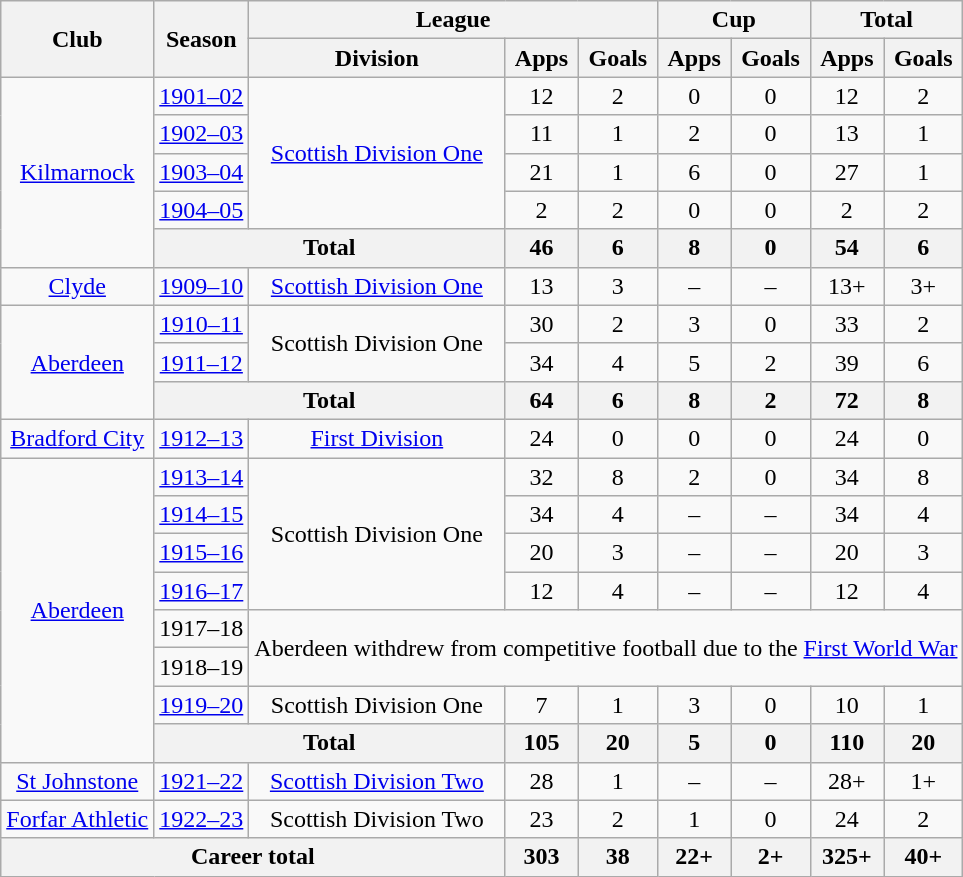<table class="wikitable" style="text-align:center">
<tr>
<th rowspan="2">Club</th>
<th rowspan="2">Season</th>
<th colspan="3">League</th>
<th colspan="2">Cup</th>
<th colspan="2">Total</th>
</tr>
<tr>
<th>Division</th>
<th>Apps</th>
<th>Goals</th>
<th>Apps</th>
<th>Goals</th>
<th>Apps</th>
<th>Goals</th>
</tr>
<tr>
<td rowspan="5"><a href='#'>Kilmarnock</a></td>
<td><a href='#'>1901–02</a></td>
<td rowspan="4"><a href='#'>Scottish Division One</a></td>
<td>12</td>
<td>2</td>
<td>0</td>
<td>0</td>
<td>12</td>
<td>2</td>
</tr>
<tr>
<td><a href='#'>1902–03</a></td>
<td>11</td>
<td>1</td>
<td>2</td>
<td>0</td>
<td>13</td>
<td>1</td>
</tr>
<tr>
<td><a href='#'>1903–04</a></td>
<td>21</td>
<td>1</td>
<td>6</td>
<td>0</td>
<td>27</td>
<td>1</td>
</tr>
<tr>
<td><a href='#'>1904–05</a></td>
<td>2</td>
<td>2</td>
<td>0</td>
<td>0</td>
<td>2</td>
<td>2</td>
</tr>
<tr>
<th colspan="2">Total</th>
<th>46</th>
<th>6</th>
<th>8</th>
<th>0</th>
<th>54</th>
<th>6</th>
</tr>
<tr>
<td><a href='#'>Clyde</a></td>
<td><a href='#'>1909–10</a></td>
<td><a href='#'>Scottish Division One</a></td>
<td>13</td>
<td>3</td>
<td>–</td>
<td>–</td>
<td>13+</td>
<td>3+</td>
</tr>
<tr>
<td rowspan="3"><a href='#'>Aberdeen</a></td>
<td><a href='#'>1910–11</a></td>
<td rowspan="2">Scottish Division One</td>
<td>30</td>
<td>2</td>
<td>3</td>
<td>0</td>
<td>33</td>
<td>2</td>
</tr>
<tr>
<td><a href='#'>1911–12</a></td>
<td>34</td>
<td>4</td>
<td>5</td>
<td>2</td>
<td>39</td>
<td>6</td>
</tr>
<tr>
<th colspan="2">Total</th>
<th>64</th>
<th>6</th>
<th>8</th>
<th>2</th>
<th>72</th>
<th>8</th>
</tr>
<tr>
<td><a href='#'>Bradford City</a></td>
<td><a href='#'>1912–13</a></td>
<td><a href='#'>First Division</a></td>
<td>24</td>
<td>0</td>
<td>0</td>
<td>0</td>
<td>24</td>
<td>0</td>
</tr>
<tr>
<td rowspan="8"><a href='#'>Aberdeen</a></td>
<td><a href='#'>1913–14</a></td>
<td rowspan="4">Scottish Division One</td>
<td>32</td>
<td>8</td>
<td>2</td>
<td>0</td>
<td>34</td>
<td>8</td>
</tr>
<tr>
<td><a href='#'>1914–15</a></td>
<td>34</td>
<td>4</td>
<td>–</td>
<td>–</td>
<td>34</td>
<td>4</td>
</tr>
<tr>
<td><a href='#'>1915–16</a></td>
<td>20</td>
<td>3</td>
<td>–</td>
<td>–</td>
<td>20</td>
<td>3</td>
</tr>
<tr>
<td><a href='#'>1916–17</a></td>
<td>12</td>
<td>4</td>
<td>–</td>
<td>–</td>
<td>12</td>
<td>4</td>
</tr>
<tr>
<td>1917–18</td>
<td colspan="7" rowspan="2">Aberdeen withdrew from competitive football due to the <a href='#'>First World War</a></td>
</tr>
<tr>
<td>1918–19</td>
</tr>
<tr>
<td><a href='#'>1919–20</a></td>
<td>Scottish Division One</td>
<td>7</td>
<td>1</td>
<td>3</td>
<td>0</td>
<td>10</td>
<td>1</td>
</tr>
<tr>
<th colspan="2">Total</th>
<th>105</th>
<th>20</th>
<th>5</th>
<th>0</th>
<th>110</th>
<th>20</th>
</tr>
<tr>
<td><a href='#'>St Johnstone</a></td>
<td><a href='#'>1921–22</a></td>
<td><a href='#'>Scottish Division Two</a></td>
<td>28</td>
<td>1</td>
<td>–</td>
<td>–</td>
<td>28+</td>
<td>1+</td>
</tr>
<tr>
<td><a href='#'>Forfar Athletic</a></td>
<td><a href='#'>1922–23</a></td>
<td>Scottish Division Two</td>
<td>23</td>
<td>2</td>
<td>1</td>
<td>0</td>
<td>24</td>
<td>2</td>
</tr>
<tr>
<th colspan="3">Career total</th>
<th>303</th>
<th>38</th>
<th>22+</th>
<th>2+</th>
<th>325+</th>
<th>40+</th>
</tr>
</table>
